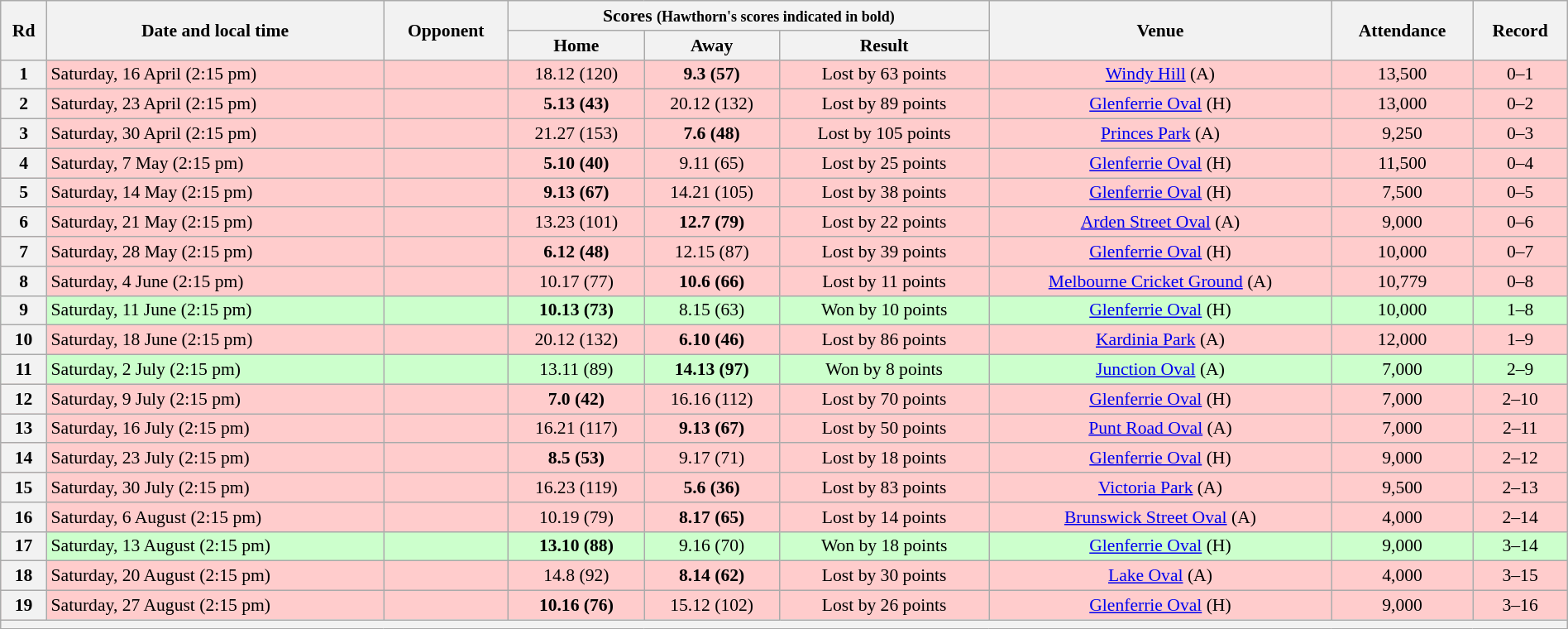<table class="wikitable" style="font-size:90%; text-align:center; width: 100%; margin-left: auto; margin-right: auto">
<tr>
<th rowspan="2">Rd</th>
<th rowspan="2">Date and local time</th>
<th rowspan="2">Opponent</th>
<th colspan="3">Scores <small>(Hawthorn's scores indicated in bold)</small></th>
<th rowspan="2">Venue</th>
<th rowspan="2">Attendance</th>
<th rowspan="2">Record</th>
</tr>
<tr>
<th>Home</th>
<th>Away</th>
<th>Result</th>
</tr>
<tr style="background:#fcc;">
<th>1</th>
<td align=left>Saturday, 16 April (2:15 pm)</td>
<td align=left></td>
<td>18.12 (120)</td>
<td><strong>9.3 (57)</strong></td>
<td>Lost by 63 points</td>
<td><a href='#'>Windy Hill</a> (A)</td>
<td>13,500</td>
<td>0–1</td>
</tr>
<tr style="background:#fcc;">
<th>2</th>
<td align=left>Saturday, 23 April (2:15 pm)</td>
<td align=left></td>
<td><strong>5.13 (43)</strong></td>
<td>20.12 (132)</td>
<td>Lost by 89 points</td>
<td><a href='#'>Glenferrie Oval</a> (H)</td>
<td>13,000</td>
<td>0–2</td>
</tr>
<tr style="background:#fcc;">
<th>3</th>
<td align=left>Saturday, 30 April (2:15 pm)</td>
<td align=left></td>
<td>21.27 (153)</td>
<td><strong>7.6 (48)</strong></td>
<td>Lost by 105 points</td>
<td><a href='#'>Princes Park</a> (A)</td>
<td>9,250</td>
<td>0–3</td>
</tr>
<tr style="background:#fcc;">
<th>4</th>
<td align=left>Saturday, 7 May (2:15 pm)</td>
<td align=left></td>
<td><strong>5.10 (40)</strong></td>
<td>9.11 (65)</td>
<td>Lost by 25 points</td>
<td><a href='#'>Glenferrie Oval</a> (H)</td>
<td>11,500</td>
<td>0–4</td>
</tr>
<tr style="background:#fcc;">
<th>5</th>
<td align=left>Saturday, 14 May (2:15 pm)</td>
<td align=left></td>
<td><strong>9.13 (67)</strong></td>
<td>14.21 (105)</td>
<td>Lost by 38 points</td>
<td><a href='#'>Glenferrie Oval</a> (H)</td>
<td>7,500</td>
<td>0–5</td>
</tr>
<tr style="background:#fcc;">
<th>6</th>
<td align=left>Saturday, 21 May (2:15 pm)</td>
<td align=left></td>
<td>13.23 (101)</td>
<td><strong>12.7 (79)</strong></td>
<td>Lost by 22 points</td>
<td><a href='#'>Arden Street Oval</a> (A)</td>
<td>9,000</td>
<td>0–6</td>
</tr>
<tr style="background:#fcc;">
<th>7</th>
<td align=left>Saturday, 28 May (2:15 pm)</td>
<td align=left></td>
<td><strong>6.12 (48)</strong></td>
<td>12.15 (87)</td>
<td>Lost by 39 points</td>
<td><a href='#'>Glenferrie Oval</a> (H)</td>
<td>10,000</td>
<td>0–7</td>
</tr>
<tr style="background:#fcc;">
<th>8</th>
<td align=left>Saturday, 4 June (2:15 pm)</td>
<td align=left></td>
<td>10.17 (77)</td>
<td><strong>10.6 (66)</strong></td>
<td>Lost by 11 points</td>
<td><a href='#'>Melbourne Cricket Ground</a> (A)</td>
<td>10,779</td>
<td>0–8</td>
</tr>
<tr style="background:#cfc">
<th>9</th>
<td align=left>Saturday, 11 June (2:15 pm)</td>
<td align=left></td>
<td><strong>10.13 (73)</strong></td>
<td>8.15 (63)</td>
<td>Won by 10 points</td>
<td><a href='#'>Glenferrie Oval</a> (H)</td>
<td>10,000</td>
<td>1–8</td>
</tr>
<tr style="background:#fcc;">
<th>10</th>
<td align=left>Saturday, 18 June (2:15 pm)</td>
<td align=left></td>
<td>20.12 (132)</td>
<td><strong>6.10 (46)</strong></td>
<td>Lost by 86 points</td>
<td><a href='#'>Kardinia Park</a> (A)</td>
<td>12,000</td>
<td>1–9</td>
</tr>
<tr style="background:#cfc">
<th>11</th>
<td align=left>Saturday, 2 July (2:15 pm)</td>
<td align=left></td>
<td>13.11 (89)</td>
<td><strong>14.13 (97)</strong></td>
<td>Won by 8 points</td>
<td><a href='#'>Junction Oval</a> (A)</td>
<td>7,000</td>
<td>2–9</td>
</tr>
<tr style="background:#fcc;">
<th>12</th>
<td align=left>Saturday, 9 July (2:15 pm)</td>
<td align=left></td>
<td><strong>7.0 (42)</strong></td>
<td>16.16 (112)</td>
<td>Lost by 70 points</td>
<td><a href='#'>Glenferrie Oval</a> (H)</td>
<td>7,000</td>
<td>2–10</td>
</tr>
<tr style="background:#fcc;">
<th>13</th>
<td align=left>Saturday, 16 July (2:15 pm)</td>
<td align=left></td>
<td>16.21 (117)</td>
<td><strong>9.13 (67)</strong></td>
<td>Lost by 50 points</td>
<td><a href='#'>Punt Road Oval</a> (A)</td>
<td>7,000</td>
<td>2–11</td>
</tr>
<tr style="background:#fcc;">
<th>14</th>
<td align=left>Saturday, 23 July (2:15 pm)</td>
<td align=left></td>
<td><strong>8.5 (53)</strong></td>
<td>9.17 (71)</td>
<td>Lost by 18 points</td>
<td><a href='#'>Glenferrie Oval</a> (H)</td>
<td>9,000</td>
<td>2–12</td>
</tr>
<tr style="background:#fcc;">
<th>15</th>
<td align=left>Saturday, 30 July (2:15 pm)</td>
<td align=left></td>
<td>16.23 (119)</td>
<td><strong>5.6 (36)</strong></td>
<td>Lost by 83 points</td>
<td><a href='#'>Victoria Park</a> (A)</td>
<td>9,500</td>
<td>2–13</td>
</tr>
<tr style="background:#fcc;">
<th>16</th>
<td align=left>Saturday, 6 August (2:15 pm)</td>
<td align=left></td>
<td>10.19 (79)</td>
<td><strong>8.17 (65)</strong></td>
<td>Lost by 14 points</td>
<td><a href='#'>Brunswick Street Oval</a> (A)</td>
<td>4,000</td>
<td>2–14</td>
</tr>
<tr style="background:#cfc">
<th>17</th>
<td align=left>Saturday, 13 August (2:15 pm)</td>
<td align=left></td>
<td><strong>13.10 (88)</strong></td>
<td>9.16 (70)</td>
<td>Won by 18 points</td>
<td><a href='#'>Glenferrie Oval</a> (H)</td>
<td>9,000</td>
<td>3–14</td>
</tr>
<tr style="background:#fcc;">
<th>18</th>
<td align=left>Saturday, 20 August (2:15 pm)</td>
<td align=left></td>
<td>14.8 (92)</td>
<td><strong>8.14 (62)</strong></td>
<td>Lost by 30 points</td>
<td><a href='#'>Lake Oval</a> (A)</td>
<td>4,000</td>
<td>3–15</td>
</tr>
<tr style="background:#fcc;">
<th>19</th>
<td align=left>Saturday, 27 August (2:15 pm)</td>
<td align=left></td>
<td><strong>10.16 (76)</strong></td>
<td>15.12 (102)</td>
<td>Lost by 26 points</td>
<td><a href='#'>Glenferrie Oval</a> (H)</td>
<td>9,000</td>
<td>3–16</td>
</tr>
<tr>
<th colspan=9></th>
</tr>
</table>
